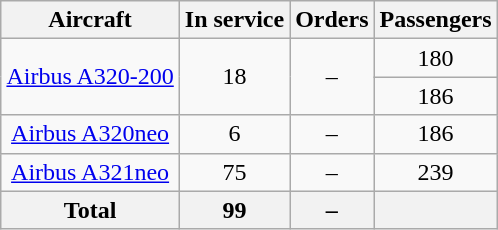<table class="wikitable" style="border-collapse:collapse;margin:auto;text-align:center">
<tr>
<th>Aircraft</th>
<th>In service</th>
<th>Orders</th>
<th>Passengers</th>
</tr>
<tr>
<td rowspan="2"><a href='#'>Airbus A320-200</a></td>
<td rowspan="2">18</td>
<td rowspan="2">–</td>
<td>180</td>
</tr>
<tr>
<td>186</td>
</tr>
<tr>
<td><a href='#'>Airbus A320neo</a></td>
<td>6</td>
<td>–</td>
<td>186</td>
</tr>
<tr>
<td><a href='#'>Airbus A321neo</a></td>
<td>75</td>
<td>–</td>
<td>239</td>
</tr>
<tr>
<th>Total</th>
<th>99</th>
<th>–</th>
<th></th>
</tr>
</table>
